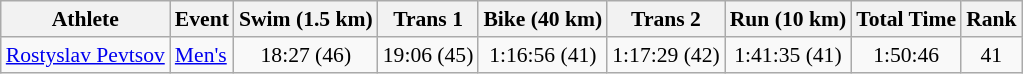<table class="wikitable" style="font-size:90%">
<tr>
<th>Athlete</th>
<th>Event</th>
<th>Swim (1.5 km)</th>
<th>Trans 1</th>
<th>Bike (40 km)</th>
<th>Trans 2</th>
<th>Run (10 km)</th>
<th>Total Time</th>
<th>Rank</th>
</tr>
<tr align=center>
<td align=left><a href='#'>Rostyslav Pevtsov</a></td>
<td align=left><a href='#'>Men's</a></td>
<td>18:27 (46)</td>
<td>19:06 (45)</td>
<td>1:16:56 (41)</td>
<td>1:17:29 (42)</td>
<td>1:41:35 (41)</td>
<td>1:50:46</td>
<td>41</td>
</tr>
</table>
